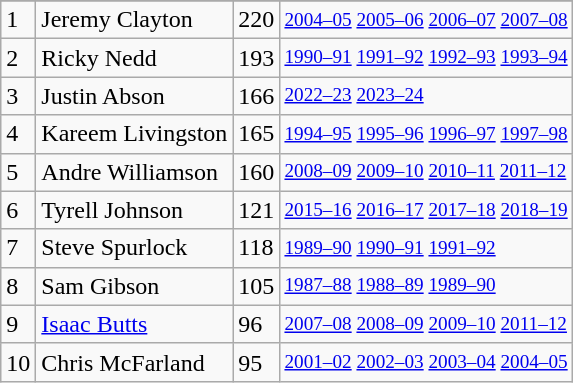<table class="wikitable">
<tr>
</tr>
<tr>
<td>1</td>
<td>Jeremy Clayton</td>
<td>220</td>
<td style="font-size:80%;"><a href='#'>2004–05</a> <a href='#'>2005–06</a> <a href='#'>2006–07</a> <a href='#'>2007–08</a></td>
</tr>
<tr>
<td>2</td>
<td>Ricky Nedd</td>
<td>193</td>
<td style="font-size:80%;"><a href='#'>1990–91</a> <a href='#'>1991–92</a> <a href='#'>1992–93</a> <a href='#'>1993–94</a></td>
</tr>
<tr>
<td>3</td>
<td>Justin Abson</td>
<td>166</td>
<td style="font-size:80%;"><a href='#'>2022–23</a> <a href='#'>2023–24</a></td>
</tr>
<tr>
<td>4</td>
<td>Kareem Livingston</td>
<td>165</td>
<td style="font-size:80%;"><a href='#'>1994–95</a> <a href='#'>1995–96</a> <a href='#'>1996–97</a> <a href='#'>1997–98</a></td>
</tr>
<tr>
<td>5</td>
<td>Andre Williamson</td>
<td>160</td>
<td style="font-size:80%;"><a href='#'>2008–09</a> <a href='#'>2009–10</a> <a href='#'>2010–11</a> <a href='#'>2011–12</a></td>
</tr>
<tr>
<td>6</td>
<td>Tyrell Johnson</td>
<td>121</td>
<td style="font-size:80%;"><a href='#'>2015–16</a> <a href='#'>2016–17</a> <a href='#'>2017–18</a> <a href='#'>2018–19</a></td>
</tr>
<tr>
<td>7</td>
<td>Steve Spurlock</td>
<td>118</td>
<td style="font-size:80%;"><a href='#'>1989–90</a> <a href='#'>1990–91</a> <a href='#'>1991–92</a></td>
</tr>
<tr>
<td>8</td>
<td>Sam Gibson</td>
<td>105</td>
<td style="font-size:80%;"><a href='#'>1987–88</a> <a href='#'>1988–89</a> <a href='#'>1989–90</a></td>
</tr>
<tr>
<td>9</td>
<td><a href='#'>Isaac Butts</a></td>
<td>96</td>
<td style="font-size:80%;"><a href='#'>2007–08</a> <a href='#'>2008–09</a> <a href='#'>2009–10</a> <a href='#'>2011–12</a></td>
</tr>
<tr>
<td>10</td>
<td>Chris McFarland</td>
<td>95</td>
<td style="font-size:80%;"><a href='#'>2001–02</a> <a href='#'>2002–03</a> <a href='#'>2003–04</a> <a href='#'>2004–05</a></td>
</tr>
</table>
